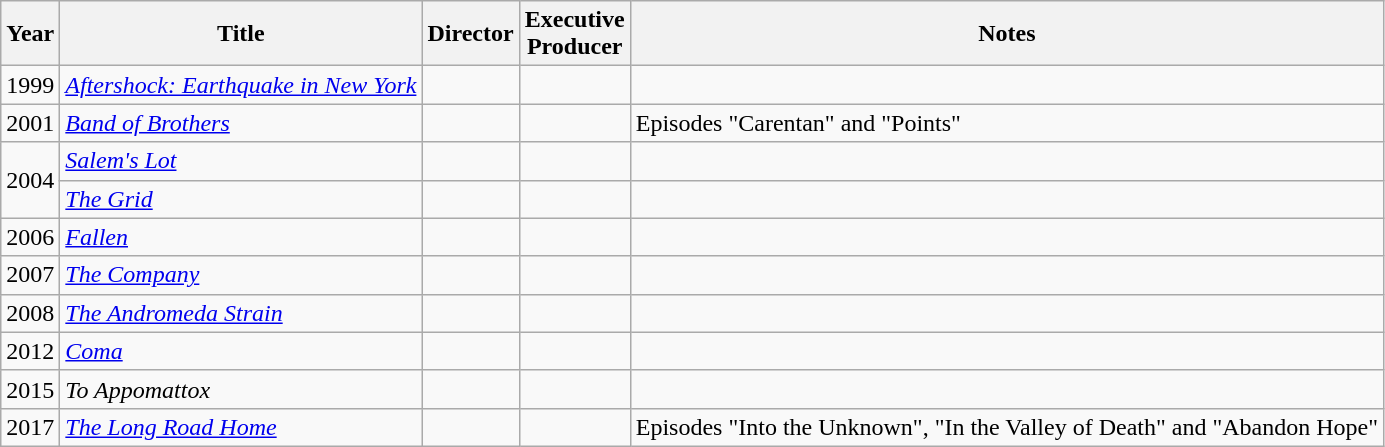<table class="wikitable">
<tr>
<th>Year</th>
<th>Title</th>
<th>Director</th>
<th>Executive<br>Producer</th>
<th>Notes</th>
</tr>
<tr>
<td>1999</td>
<td><em><a href='#'>Aftershock: Earthquake in New York</a></em></td>
<td></td>
<td></td>
<td></td>
</tr>
<tr>
<td>2001</td>
<td><em><a href='#'>Band of Brothers</a></em></td>
<td></td>
<td></td>
<td>Episodes "Carentan" and "Points"</td>
</tr>
<tr>
<td rowspan=2>2004</td>
<td><em><a href='#'>Salem's Lot</a></em></td>
<td></td>
<td></td>
<td> </td>
</tr>
<tr>
<td><em><a href='#'>The Grid</a></em></td>
<td></td>
<td></td>
<td> </td>
</tr>
<tr>
<td>2006</td>
<td><em><a href='#'>Fallen</a></em></td>
<td></td>
<td></td>
<td> </td>
</tr>
<tr>
<td>2007</td>
<td><em><a href='#'>The Company</a></em></td>
<td></td>
<td></td>
<td></td>
</tr>
<tr>
<td>2008</td>
<td><em><a href='#'>The Andromeda Strain</a></em></td>
<td></td>
<td></td>
<td> </td>
</tr>
<tr>
<td>2012</td>
<td><em><a href='#'>Coma</a></em></td>
<td></td>
<td></td>
<td> </td>
</tr>
<tr>
<td>2015</td>
<td><em>To Appomattox</em></td>
<td></td>
<td></td>
<td> </td>
</tr>
<tr>
<td>2017</td>
<td><em><a href='#'>The Long Road Home</a></em></td>
<td></td>
<td></td>
<td>Episodes "Into the Unknown", "In the Valley of Death" and "Abandon Hope"</td>
</tr>
</table>
